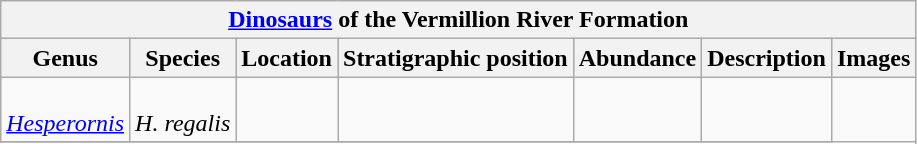<table class="wikitable" align="center" >
<tr>
<th colspan="7" align="center"><strong><a href='#'>Dinosaurs</a> of the Vermillion River Formation</strong></th>
</tr>
<tr>
<th>Genus</th>
<th>Species</th>
<th>Location</th>
<th>Stratigraphic position</th>
<th>Abundance</th>
<th>Description</th>
<th>Images</th>
</tr>
<tr>
<td><br><em><a href='#'>Hesperornis</a></em></td>
<td><br><em>H. regalis</em></td>
<td></td>
<td></td>
<td></td>
<td></td>
<td rowspan="99"><br></td>
</tr>
<tr>
</tr>
</table>
